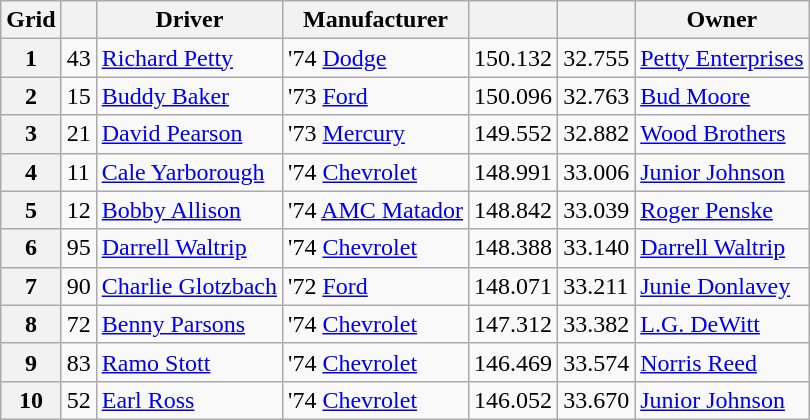<table class="wikitable">
<tr>
<th>Grid</th>
<th></th>
<th>Driver</th>
<th>Manufacturer</th>
<th></th>
<th></th>
<th>Owner</th>
</tr>
<tr>
<th>1</th>
<td>43</td>
<td><a href='#'>Richard Petty</a></td>
<td>'74 <a href='#'>Dodge</a></td>
<td>150.132</td>
<td>32.755</td>
<td><a href='#'>Petty Enterprises</a></td>
</tr>
<tr>
<th>2</th>
<td>15</td>
<td><a href='#'>Buddy Baker</a></td>
<td>'73 <a href='#'>Ford</a></td>
<td>150.096</td>
<td>32.763</td>
<td><a href='#'>Bud Moore</a></td>
</tr>
<tr>
<th>3</th>
<td>21</td>
<td><a href='#'>David Pearson</a></td>
<td>'73 <a href='#'>Mercury</a></td>
<td>149.552</td>
<td>32.882</td>
<td><a href='#'>Wood Brothers</a></td>
</tr>
<tr>
<th>4</th>
<td>11</td>
<td><a href='#'>Cale Yarborough</a></td>
<td>'74 <a href='#'>Chevrolet</a></td>
<td>148.991</td>
<td>33.006</td>
<td><a href='#'>Junior Johnson</a></td>
</tr>
<tr>
<th>5</th>
<td>12</td>
<td><a href='#'>Bobby Allison</a></td>
<td>'74 <a href='#'>AMC Matador</a></td>
<td>148.842</td>
<td>33.039</td>
<td><a href='#'>Roger Penske</a></td>
</tr>
<tr>
<th>6</th>
<td>95</td>
<td><a href='#'>Darrell Waltrip</a></td>
<td>'74 <a href='#'>Chevrolet</a></td>
<td>148.388</td>
<td>33.140</td>
<td><a href='#'>Darrell Waltrip</a></td>
</tr>
<tr>
<th>7</th>
<td>90</td>
<td><a href='#'>Charlie Glotzbach</a></td>
<td>'72 <a href='#'>Ford</a></td>
<td>148.071</td>
<td>33.211</td>
<td><a href='#'>Junie Donlavey</a></td>
</tr>
<tr>
<th>8</th>
<td>72</td>
<td><a href='#'>Benny Parsons</a></td>
<td>'74 <a href='#'>Chevrolet</a></td>
<td>147.312</td>
<td>33.382</td>
<td><a href='#'>L.G. DeWitt</a></td>
</tr>
<tr>
<th>9</th>
<td>83</td>
<td><a href='#'>Ramo Stott</a></td>
<td>'74 <a href='#'>Chevrolet</a></td>
<td>146.469</td>
<td>33.574</td>
<td><a href='#'>Norris Reed</a></td>
</tr>
<tr>
<th>10</th>
<td>52</td>
<td><a href='#'>Earl Ross</a></td>
<td>'74 <a href='#'>Chevrolet</a></td>
<td>146.052</td>
<td>33.670</td>
<td><a href='#'>Junior Johnson</a></td>
</tr>
</table>
